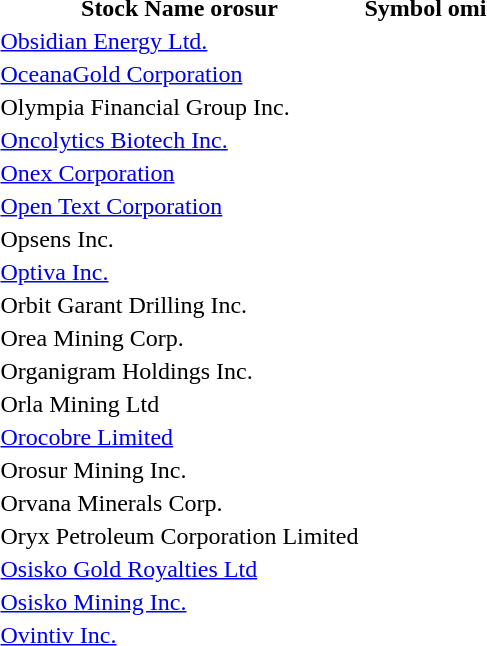<table style="background:transparent;">
<tr>
<th>Stock Name orosur</th>
<th>Symbol omi</th>
</tr>
<tr>
<td><a href='#'>Obsidian Energy Ltd.</a></td>
<td></td>
</tr>
<tr --->
<td><a href='#'>OceanaGold Corporation</a></td>
<td></td>
</tr>
<tr --->
<td>Olympia Financial Group Inc.</td>
<td></td>
</tr>
<tr --->
<td><a href='#'>Oncolytics Biotech Inc.</a></td>
<td></td>
</tr>
<tr --->
<td><a href='#'>Onex Corporation</a></td>
<td></td>
</tr>
<tr --->
<td><a href='#'>Open Text Corporation</a></td>
<td></td>
</tr>
<tr>
<td>Opsens Inc.</td>
<td></td>
</tr>
<tr --->
<td><a href='#'>Optiva Inc.</a></td>
<td></td>
</tr>
<tr --->
<td>Orbit Garant Drilling Inc.</td>
<td></td>
</tr>
<tr --->
<td>Orea Mining Corp.</td>
<td></td>
</tr>
<tr>
<td>Organigram Holdings Inc.</td>
<td></td>
</tr>
<tr>
<td>Orla Mining Ltd</td>
<td></td>
</tr>
<tr --->
<td><a href='#'>Orocobre Limited</a></td>
<td></td>
</tr>
<tr --->
<td>Orosur Mining Inc.</td>
<td></td>
</tr>
<tr --->
<td>Orvana Minerals Corp.</td>
<td></td>
</tr>
<tr --->
<td>Oryx Petroleum Corporation Limited</td>
<td></td>
</tr>
<tr --->
<td><a href='#'>Osisko Gold Royalties Ltd</a></td>
<td></td>
</tr>
<tr>
<td><a href='#'>Osisko Mining Inc.</a></td>
<td></td>
</tr>
<tr --->
<td><a href='#'>Ovintiv Inc.</a></td>
<td></td>
</tr>
</table>
